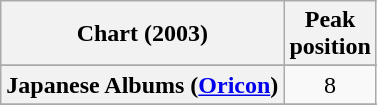<table class="wikitable plainrowheaders" style="text-align:center">
<tr>
<th scope="col">Chart (2003)</th>
<th scope="col">Peak<br>position</th>
</tr>
<tr>
</tr>
<tr>
</tr>
<tr>
</tr>
<tr>
</tr>
<tr>
</tr>
<tr>
<th scope="row">Japanese Albums (<a href='#'>Oricon</a>)</th>
<td>8</td>
</tr>
<tr>
</tr>
<tr>
</tr>
<tr>
</tr>
<tr>
</tr>
</table>
